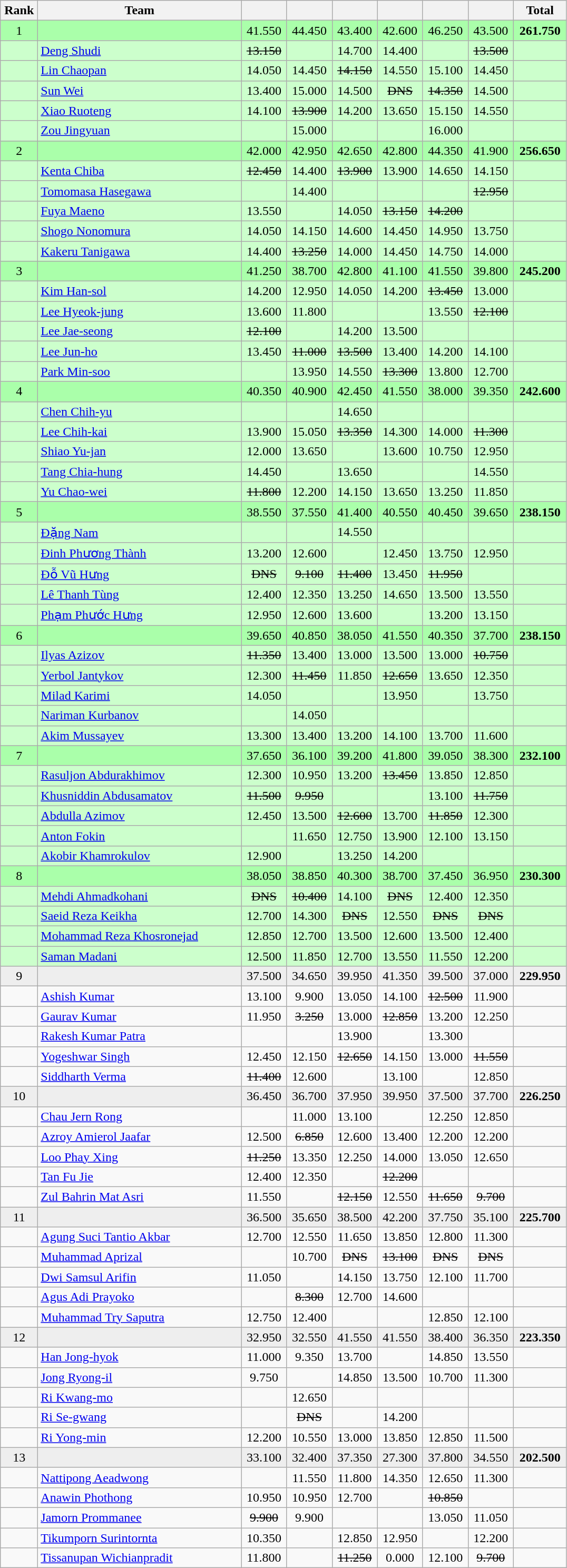<table class=wikitable style="text-align:center">
<tr>
<th width=40>Rank</th>
<th width=250>Team</th>
<th width=50></th>
<th width=50></th>
<th width=50></th>
<th width=50></th>
<th width=50></th>
<th width=50></th>
<th width=60>Total</th>
</tr>
<tr bgcolor="aaffaa">
<td>1</td>
<td align=left></td>
<td>41.550</td>
<td>44.450</td>
<td>43.400</td>
<td>42.600</td>
<td>46.250</td>
<td>43.500</td>
<td><strong>261.750</strong></td>
</tr>
<tr bgcolor="ccffcc">
<td></td>
<td align=left><a href='#'>Deng Shudi</a></td>
<td><s>13.150</s></td>
<td></td>
<td>14.700</td>
<td>14.400</td>
<td></td>
<td><s>13.500</s></td>
<td></td>
</tr>
<tr bgcolor="ccffcc">
<td></td>
<td align=left><a href='#'>Lin Chaopan</a></td>
<td>14.050</td>
<td>14.450</td>
<td><s>14.150</s></td>
<td>14.550</td>
<td>15.100</td>
<td>14.450</td>
<td></td>
</tr>
<tr bgcolor="ccffcc">
<td></td>
<td align=left><a href='#'>Sun Wei</a></td>
<td>13.400</td>
<td>15.000</td>
<td>14.500</td>
<td><s>DNS</s></td>
<td><s>14.350</s></td>
<td>14.500</td>
<td></td>
</tr>
<tr bgcolor="ccffcc">
<td></td>
<td align=left><a href='#'>Xiao Ruoteng</a></td>
<td>14.100</td>
<td><s>13.900</s></td>
<td>14.200</td>
<td>13.650</td>
<td>15.150</td>
<td>14.550</td>
<td></td>
</tr>
<tr bgcolor="ccffcc">
<td></td>
<td align=left><a href='#'>Zou Jingyuan</a></td>
<td></td>
<td>15.000</td>
<td></td>
<td></td>
<td>16.000</td>
<td></td>
<td></td>
</tr>
<tr bgcolor="aaffaa">
<td>2</td>
<td align=left></td>
<td>42.000</td>
<td>42.950</td>
<td>42.650</td>
<td>42.800</td>
<td>44.350</td>
<td>41.900</td>
<td><strong>256.650</strong></td>
</tr>
<tr bgcolor="ccffcc">
<td></td>
<td align=left><a href='#'>Kenta Chiba</a></td>
<td><s>12.450</s></td>
<td>14.400</td>
<td><s>13.900</s></td>
<td>13.900</td>
<td>14.650</td>
<td>14.150</td>
<td></td>
</tr>
<tr bgcolor="ccffcc">
<td></td>
<td align=left><a href='#'>Tomomasa Hasegawa</a></td>
<td></td>
<td>14.400</td>
<td></td>
<td></td>
<td></td>
<td><s>12.950</s></td>
<td></td>
</tr>
<tr bgcolor="ccffcc">
<td></td>
<td align=left><a href='#'>Fuya Maeno</a></td>
<td>13.550</td>
<td></td>
<td>14.050</td>
<td><s>13.150</s></td>
<td><s>14.200</s></td>
<td></td>
<td></td>
</tr>
<tr bgcolor="ccffcc">
<td></td>
<td align=left><a href='#'>Shogo Nonomura</a></td>
<td>14.050</td>
<td>14.150</td>
<td>14.600</td>
<td>14.450</td>
<td>14.950</td>
<td>13.750</td>
<td></td>
</tr>
<tr bgcolor="ccffcc">
<td></td>
<td align=left><a href='#'>Kakeru Tanigawa</a></td>
<td>14.400</td>
<td><s>13.250</s></td>
<td>14.000</td>
<td>14.450</td>
<td>14.750</td>
<td>14.000</td>
<td></td>
</tr>
<tr bgcolor="aaffaa">
<td>3</td>
<td align=left></td>
<td>41.250</td>
<td>38.700</td>
<td>42.800</td>
<td>41.100</td>
<td>41.550</td>
<td>39.800</td>
<td><strong>245.200</strong></td>
</tr>
<tr bgcolor="ccffcc">
<td></td>
<td align=left><a href='#'>Kim Han-sol</a></td>
<td>14.200</td>
<td>12.950</td>
<td>14.050</td>
<td>14.200</td>
<td><s>13.450</s></td>
<td>13.000</td>
<td></td>
</tr>
<tr bgcolor="ccffcc">
<td></td>
<td align=left><a href='#'>Lee Hyeok-jung</a></td>
<td>13.600</td>
<td>11.800</td>
<td></td>
<td></td>
<td>13.550</td>
<td><s>12.100</s></td>
<td></td>
</tr>
<tr bgcolor="ccffcc">
<td></td>
<td align=left><a href='#'>Lee Jae-seong</a></td>
<td><s>12.100</s></td>
<td></td>
<td>14.200</td>
<td>13.500</td>
<td></td>
<td></td>
<td></td>
</tr>
<tr bgcolor="ccffcc">
<td></td>
<td align=left><a href='#'>Lee Jun-ho</a></td>
<td>13.450</td>
<td><s>11.000</s></td>
<td><s>13.500</s></td>
<td>13.400</td>
<td>14.200</td>
<td>14.100</td>
<td></td>
</tr>
<tr bgcolor="ccffcc">
<td></td>
<td align=left><a href='#'>Park Min-soo</a></td>
<td></td>
<td>13.950</td>
<td>14.550</td>
<td><s>13.300</s></td>
<td>13.800</td>
<td>12.700</td>
<td></td>
</tr>
<tr bgcolor="aaffaa">
<td>4</td>
<td align=left></td>
<td>40.350</td>
<td>40.900</td>
<td>42.450</td>
<td>41.550</td>
<td>38.000</td>
<td>39.350</td>
<td><strong>242.600</strong></td>
</tr>
<tr bgcolor="ccffcc">
<td></td>
<td align=left><a href='#'>Chen Chih-yu</a></td>
<td></td>
<td></td>
<td>14.650</td>
<td></td>
<td></td>
<td></td>
<td></td>
</tr>
<tr bgcolor="ccffcc">
<td></td>
<td align=left><a href='#'>Lee Chih-kai</a></td>
<td>13.900</td>
<td>15.050</td>
<td><s>13.350</s></td>
<td>14.300</td>
<td>14.000</td>
<td><s>11.300</s></td>
<td></td>
</tr>
<tr bgcolor="ccffcc">
<td></td>
<td align=left><a href='#'>Shiao Yu-jan</a></td>
<td>12.000</td>
<td>13.650</td>
<td></td>
<td>13.600</td>
<td>10.750</td>
<td>12.950</td>
<td></td>
</tr>
<tr bgcolor="ccffcc">
<td></td>
<td align=left><a href='#'>Tang Chia-hung</a></td>
<td>14.450</td>
<td></td>
<td>13.650</td>
<td></td>
<td></td>
<td>14.550</td>
<td></td>
</tr>
<tr bgcolor="ccffcc">
<td></td>
<td align=left><a href='#'>Yu Chao-wei</a></td>
<td><s>11.800</s></td>
<td>12.200</td>
<td>14.150</td>
<td>13.650</td>
<td>13.250</td>
<td>11.850</td>
<td></td>
</tr>
<tr bgcolor="aaffaa">
<td>5</td>
<td align=left></td>
<td>38.550</td>
<td>37.550</td>
<td>41.400</td>
<td>40.550</td>
<td>40.450</td>
<td>39.650</td>
<td><strong>238.150</strong></td>
</tr>
<tr bgcolor="ccffcc">
<td></td>
<td align=left><a href='#'>Đặng Nam</a></td>
<td></td>
<td></td>
<td>14.550</td>
<td></td>
<td></td>
<td></td>
<td></td>
</tr>
<tr bgcolor="ccffcc">
<td></td>
<td align=left><a href='#'>Đinh Phương Thành</a></td>
<td>13.200</td>
<td>12.600</td>
<td></td>
<td>12.450</td>
<td>13.750</td>
<td>12.950</td>
<td></td>
</tr>
<tr bgcolor="ccffcc">
<td></td>
<td align=left><a href='#'>Đỗ Vũ Hưng</a></td>
<td><s>DNS</s></td>
<td><s>9.100</s></td>
<td><s>11.400</s></td>
<td>13.450</td>
<td><s>11.950</s></td>
<td></td>
<td></td>
</tr>
<tr bgcolor="ccffcc">
<td></td>
<td align=left><a href='#'>Lê Thanh Tùng</a></td>
<td>12.400</td>
<td>12.350</td>
<td>13.250</td>
<td>14.650</td>
<td>13.500</td>
<td>13.550</td>
<td></td>
</tr>
<tr bgcolor="ccffcc">
<td></td>
<td align=left><a href='#'>Phạm Phước Hưng</a></td>
<td>12.950</td>
<td>12.600</td>
<td>13.600</td>
<td></td>
<td>13.200</td>
<td>13.150</td>
<td></td>
</tr>
<tr bgcolor="aaffaa">
<td>6</td>
<td align=left></td>
<td>39.650</td>
<td>40.850</td>
<td>38.050</td>
<td>41.550</td>
<td>40.350</td>
<td>37.700</td>
<td><strong>238.150</strong></td>
</tr>
<tr bgcolor="ccffcc">
<td></td>
<td align=left><a href='#'>Ilyas Azizov</a></td>
<td><s>11.350</s></td>
<td>13.400</td>
<td>13.000</td>
<td>13.500</td>
<td>13.000</td>
<td><s>10.750</s></td>
<td></td>
</tr>
<tr bgcolor="ccffcc">
<td></td>
<td align=left><a href='#'>Yerbol Jantykov</a></td>
<td>12.300</td>
<td><s>11.450</s></td>
<td>11.850</td>
<td><s>12.650</s></td>
<td>13.650</td>
<td>12.350</td>
<td></td>
</tr>
<tr bgcolor="ccffcc">
<td></td>
<td align=left><a href='#'>Milad Karimi</a></td>
<td>14.050</td>
<td></td>
<td></td>
<td>13.950</td>
<td></td>
<td>13.750</td>
<td></td>
</tr>
<tr bgcolor="ccffcc">
<td></td>
<td align=left><a href='#'>Nariman Kurbanov</a></td>
<td></td>
<td>14.050</td>
<td></td>
<td></td>
<td></td>
<td></td>
<td></td>
</tr>
<tr bgcolor="ccffcc">
<td></td>
<td align=left><a href='#'>Akim Mussayev</a></td>
<td>13.300</td>
<td>13.400</td>
<td>13.200</td>
<td>14.100</td>
<td>13.700</td>
<td>11.600</td>
<td></td>
</tr>
<tr bgcolor="aaffaa">
<td>7</td>
<td align=left></td>
<td>37.650</td>
<td>36.100</td>
<td>39.200</td>
<td>41.800</td>
<td>39.050</td>
<td>38.300</td>
<td><strong>232.100</strong></td>
</tr>
<tr bgcolor="ccffcc">
<td></td>
<td align=left><a href='#'>Rasuljon Abdurakhimov</a></td>
<td>12.300</td>
<td>10.950</td>
<td>13.200</td>
<td><s>13.450</s></td>
<td>13.850</td>
<td>12.850</td>
<td></td>
</tr>
<tr bgcolor="ccffcc">
<td></td>
<td align=left><a href='#'>Khusniddin Abdusamatov</a></td>
<td><s>11.500</s></td>
<td><s>9.950</s></td>
<td></td>
<td></td>
<td>13.100</td>
<td><s>11.750</s></td>
<td></td>
</tr>
<tr bgcolor="ccffcc">
<td></td>
<td align=left><a href='#'>Abdulla Azimov</a></td>
<td>12.450</td>
<td>13.500</td>
<td><s>12.600</s></td>
<td>13.700</td>
<td><s>11.850</s></td>
<td>12.300</td>
<td></td>
</tr>
<tr bgcolor="ccffcc">
<td></td>
<td align=left><a href='#'>Anton Fokin</a></td>
<td></td>
<td>11.650</td>
<td>12.750</td>
<td>13.900</td>
<td>12.100</td>
<td>13.150</td>
<td></td>
</tr>
<tr bgcolor="ccffcc">
<td></td>
<td align=left><a href='#'>Akobir Khamrokulov</a></td>
<td>12.900</td>
<td></td>
<td>13.250</td>
<td>14.200</td>
<td></td>
<td></td>
<td></td>
</tr>
<tr bgcolor="aaffaa">
<td>8</td>
<td align=left></td>
<td>38.050</td>
<td>38.850</td>
<td>40.300</td>
<td>38.700</td>
<td>37.450</td>
<td>36.950</td>
<td><strong>230.300</strong></td>
</tr>
<tr bgcolor="ccffcc">
<td></td>
<td align=left><a href='#'>Mehdi Ahmadkohani</a></td>
<td><s>DNS</s></td>
<td><s>10.400</s></td>
<td>14.100</td>
<td><s>DNS</s></td>
<td>12.400</td>
<td>12.350</td>
<td></td>
</tr>
<tr bgcolor="ccffcc">
<td></td>
<td align=left><a href='#'>Saeid Reza Keikha</a></td>
<td>12.700</td>
<td>14.300</td>
<td><s>DNS</s></td>
<td>12.550</td>
<td><s>DNS</s></td>
<td><s>DNS</s></td>
<td></td>
</tr>
<tr bgcolor="ccffcc">
<td></td>
<td align=left><a href='#'>Mohammad Reza Khosronejad</a></td>
<td>12.850</td>
<td>12.700</td>
<td>13.500</td>
<td>12.600</td>
<td>13.500</td>
<td>12.400</td>
<td></td>
</tr>
<tr bgcolor="ccffcc">
<td></td>
<td align=left><a href='#'>Saman Madani</a></td>
<td>12.500</td>
<td>11.850</td>
<td>12.700</td>
<td>13.550</td>
<td>11.550</td>
<td>12.200</td>
<td></td>
</tr>
<tr bgcolor=eeeeee>
<td>9</td>
<td align=left></td>
<td>37.500</td>
<td>34.650</td>
<td>39.950</td>
<td>41.350</td>
<td>39.500</td>
<td>37.000</td>
<td><strong>229.950</strong></td>
</tr>
<tr>
<td></td>
<td align=left><a href='#'>Ashish Kumar</a></td>
<td>13.100</td>
<td>9.900</td>
<td>13.050</td>
<td>14.100</td>
<td><s>12.500</s></td>
<td>11.900</td>
<td></td>
</tr>
<tr>
<td></td>
<td align=left><a href='#'>Gaurav Kumar</a></td>
<td>11.950</td>
<td><s>3.250</s></td>
<td>13.000</td>
<td><s>12.850</s></td>
<td>13.200</td>
<td>12.250</td>
<td></td>
</tr>
<tr>
<td></td>
<td align=left><a href='#'>Rakesh Kumar Patra</a></td>
<td></td>
<td></td>
<td>13.900</td>
<td></td>
<td>13.300</td>
<td></td>
<td></td>
</tr>
<tr>
<td></td>
<td align=left><a href='#'>Yogeshwar Singh</a></td>
<td>12.450</td>
<td>12.150</td>
<td><s>12.650</s></td>
<td>14.150</td>
<td>13.000</td>
<td><s>11.550</s></td>
<td></td>
</tr>
<tr>
<td></td>
<td align=left><a href='#'>Siddharth Verma</a></td>
<td><s>11.400</s></td>
<td>12.600</td>
<td></td>
<td>13.100</td>
<td></td>
<td>12.850</td>
<td></td>
</tr>
<tr bgcolor=eeeeee>
<td>10</td>
<td align=left></td>
<td>36.450</td>
<td>36.700</td>
<td>37.950</td>
<td>39.950</td>
<td>37.500</td>
<td>37.700</td>
<td><strong>226.250</strong></td>
</tr>
<tr>
<td></td>
<td align=left><a href='#'>Chau Jern Rong</a></td>
<td></td>
<td>11.000</td>
<td>13.100</td>
<td></td>
<td>12.250</td>
<td>12.850</td>
<td></td>
</tr>
<tr>
<td></td>
<td align=left><a href='#'>Azroy Amierol Jaafar</a></td>
<td>12.500</td>
<td><s>6.850</s></td>
<td>12.600</td>
<td>13.400</td>
<td>12.200</td>
<td>12.200</td>
<td></td>
</tr>
<tr>
<td></td>
<td align=left><a href='#'>Loo Phay Xing</a></td>
<td><s>11.250</s></td>
<td>13.350</td>
<td>12.250</td>
<td>14.000</td>
<td>13.050</td>
<td>12.650</td>
<td></td>
</tr>
<tr>
<td></td>
<td align=left><a href='#'>Tan Fu Jie</a></td>
<td>12.400</td>
<td>12.350</td>
<td></td>
<td><s>12.200</s></td>
<td></td>
<td></td>
<td></td>
</tr>
<tr>
<td></td>
<td align=left><a href='#'>Zul Bahrin Mat Asri</a></td>
<td>11.550</td>
<td></td>
<td><s>12.150</s></td>
<td>12.550</td>
<td><s>11.650</s></td>
<td><s>9.700</s></td>
<td></td>
</tr>
<tr bgcolor=eeeeee>
<td>11</td>
<td align=left></td>
<td>36.500</td>
<td>35.650</td>
<td>38.500</td>
<td>42.200</td>
<td>37.750</td>
<td>35.100</td>
<td><strong>225.700</strong></td>
</tr>
<tr>
<td></td>
<td align=left><a href='#'>Agung Suci Tantio Akbar</a></td>
<td>12.700</td>
<td>12.550</td>
<td>11.650</td>
<td>13.850</td>
<td>12.800</td>
<td>11.300</td>
<td></td>
</tr>
<tr>
<td></td>
<td align=left><a href='#'>Muhammad Aprizal</a></td>
<td></td>
<td>10.700</td>
<td><s>DNS</s></td>
<td><s>13.100</s></td>
<td><s>DNS</s></td>
<td><s>DNS</s></td>
<td></td>
</tr>
<tr>
<td></td>
<td align=left><a href='#'>Dwi Samsul Arifin</a></td>
<td>11.050</td>
<td></td>
<td>14.150</td>
<td>13.750</td>
<td>12.100</td>
<td>11.700</td>
<td></td>
</tr>
<tr>
<td></td>
<td align=left><a href='#'>Agus Adi Prayoko</a></td>
<td></td>
<td><s>8.300</s></td>
<td>12.700</td>
<td>14.600</td>
<td></td>
<td></td>
<td></td>
</tr>
<tr>
<td></td>
<td align=left><a href='#'>Muhammad Try Saputra</a></td>
<td>12.750</td>
<td>12.400</td>
<td></td>
<td></td>
<td>12.850</td>
<td>12.100</td>
<td></td>
</tr>
<tr bgcolor=eeeeee>
<td>12</td>
<td align=left></td>
<td>32.950</td>
<td>32.550</td>
<td>41.550</td>
<td>41.550</td>
<td>38.400</td>
<td>36.350</td>
<td><strong>223.350</strong></td>
</tr>
<tr>
<td></td>
<td align=left><a href='#'>Han Jong-hyok</a></td>
<td>11.000</td>
<td>9.350</td>
<td>13.700</td>
<td></td>
<td>14.850</td>
<td>13.550</td>
<td></td>
</tr>
<tr>
<td></td>
<td align=left><a href='#'>Jong Ryong-il</a></td>
<td>9.750</td>
<td></td>
<td>14.850</td>
<td>13.500</td>
<td>10.700</td>
<td>11.300</td>
<td></td>
</tr>
<tr>
<td></td>
<td align=left><a href='#'>Ri Kwang-mo</a></td>
<td></td>
<td>12.650</td>
<td></td>
<td></td>
<td></td>
<td></td>
<td></td>
</tr>
<tr>
<td></td>
<td align=left><a href='#'>Ri Se-gwang</a></td>
<td></td>
<td><s>DNS</s></td>
<td></td>
<td>14.200</td>
<td></td>
<td></td>
<td></td>
</tr>
<tr>
<td></td>
<td align=left><a href='#'>Ri Yong-min</a></td>
<td>12.200</td>
<td>10.550</td>
<td>13.000</td>
<td>13.850</td>
<td>12.850</td>
<td>11.500</td>
<td></td>
</tr>
<tr bgcolor=eeeeee>
<td>13</td>
<td align=left></td>
<td>33.100</td>
<td>32.400</td>
<td>37.350</td>
<td>27.300</td>
<td>37.800</td>
<td>34.550</td>
<td><strong>202.500</strong></td>
</tr>
<tr>
<td></td>
<td align=left><a href='#'>Nattipong Aeadwong</a></td>
<td></td>
<td>11.550</td>
<td>11.800</td>
<td>14.350</td>
<td>12.650</td>
<td>11.300</td>
<td></td>
</tr>
<tr>
<td></td>
<td align=left><a href='#'>Anawin Phothong</a></td>
<td>10.950</td>
<td>10.950</td>
<td>12.700</td>
<td></td>
<td><s>10.850</s></td>
<td></td>
<td></td>
</tr>
<tr>
<td></td>
<td align=left><a href='#'>Jamorn Prommanee</a></td>
<td><s>9.900</s></td>
<td>9.900</td>
<td></td>
<td></td>
<td>13.050</td>
<td>11.050</td>
<td></td>
</tr>
<tr>
<td></td>
<td align=left><a href='#'>Tikumporn Surintornta</a></td>
<td>10.350</td>
<td></td>
<td>12.850</td>
<td>12.950</td>
<td></td>
<td>12.200</td>
<td></td>
</tr>
<tr>
<td></td>
<td align=left><a href='#'>Tissanupan Wichianpradit</a></td>
<td>11.800</td>
<td></td>
<td><s>11.250</s></td>
<td>0.000</td>
<td>12.100</td>
<td><s>9.700</s></td>
<td></td>
</tr>
</table>
